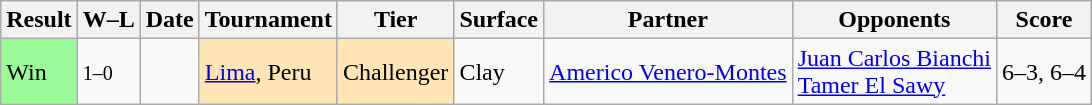<table class="sortable wikitable">
<tr>
<th>Result</th>
<th class="unsortable">W–L</th>
<th>Date</th>
<th>Tournament</th>
<th>Tier</th>
<th>Surface</th>
<th>Partner</th>
<th>Opponents</th>
<th class="unsortable">Score</th>
</tr>
<tr>
<td style="background:#98fb98;">Win</td>
<td><small>1–0</small></td>
<td></td>
<td style="background:moccasin;"><a href='#'>Lima</a>, Peru</td>
<td style="background:moccasin;">Challenger</td>
<td>Clay</td>
<td> <a href='#'>Americo Venero-Montes</a></td>
<td> <a href='#'>Juan Carlos Bianchi</a> <br>  <a href='#'>Tamer El Sawy</a></td>
<td>6–3, 6–4</td>
</tr>
</table>
